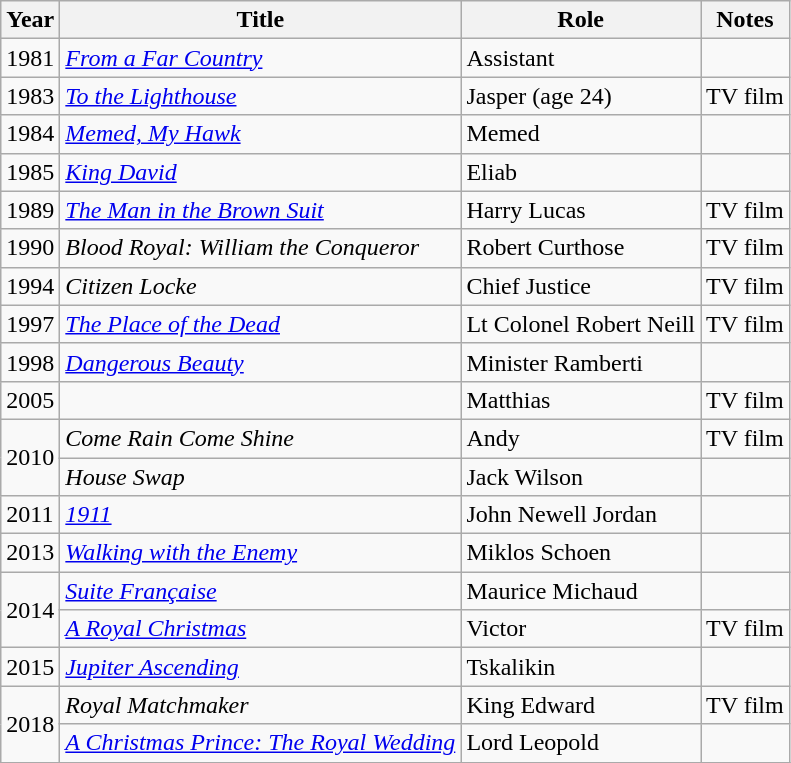<table class="wikitable sortable">
<tr>
<th>Year</th>
<th>Title</th>
<th>Role</th>
<th class="unsortable">Notes</th>
</tr>
<tr>
<td>1981</td>
<td><em><a href='#'>From a Far Country</a></em></td>
<td>Assistant</td>
<td></td>
</tr>
<tr>
<td>1983</td>
<td><em><a href='#'>To the Lighthouse</a></em></td>
<td>Jasper (age 24)</td>
<td>TV film</td>
</tr>
<tr>
<td>1984</td>
<td><em><a href='#'>Memed, My Hawk</a></em></td>
<td>Memed</td>
<td></td>
</tr>
<tr>
<td>1985</td>
<td><em><a href='#'>King David</a></em></td>
<td>Eliab</td>
<td></td>
</tr>
<tr>
<td>1989</td>
<td><em><a href='#'>The Man in the Brown Suit</a></em></td>
<td>Harry Lucas</td>
<td>TV film</td>
</tr>
<tr>
<td>1990</td>
<td><em>Blood Royal: William the Conqueror</em></td>
<td>Robert Curthose</td>
<td>TV film</td>
</tr>
<tr>
<td>1994</td>
<td><em>Citizen Locke</em></td>
<td>Chief Justice</td>
<td>TV film</td>
</tr>
<tr>
<td>1997</td>
<td><em><a href='#'>The Place of the Dead</a></em></td>
<td>Lt Colonel Robert Neill</td>
<td>TV film</td>
</tr>
<tr>
<td>1998</td>
<td><em><a href='#'>Dangerous Beauty</a></em></td>
<td>Minister Ramberti</td>
<td></td>
</tr>
<tr>
<td>2005</td>
<td><em></em></td>
<td>Matthias</td>
<td>TV film</td>
</tr>
<tr>
<td rowspan="2">2010</td>
<td><em>Come Rain Come Shine</em></td>
<td>Andy</td>
<td>TV film</td>
</tr>
<tr>
<td><em>House Swap</em></td>
<td>Jack Wilson</td>
<td></td>
</tr>
<tr>
<td>2011</td>
<td><em><a href='#'>1911</a></em></td>
<td>John Newell Jordan</td>
<td></td>
</tr>
<tr>
<td>2013</td>
<td><em><a href='#'>Walking with the Enemy</a></em></td>
<td>Miklos Schoen</td>
<td></td>
</tr>
<tr>
<td rowspan="2">2014</td>
<td><em><a href='#'>Suite Française</a></em></td>
<td>Maurice Michaud</td>
<td></td>
</tr>
<tr>
<td><em><a href='#'>A Royal Christmas</a></em></td>
<td>Victor</td>
<td>TV film</td>
</tr>
<tr>
<td>2015</td>
<td><em><a href='#'>Jupiter Ascending</a></em></td>
<td>Tskalikin</td>
<td></td>
</tr>
<tr>
<td rowspan="2">2018</td>
<td><em>Royal Matchmaker</em></td>
<td>King Edward</td>
<td>TV film</td>
</tr>
<tr>
<td><em><a href='#'>A Christmas Prince: The Royal Wedding</a></em></td>
<td>Lord Leopold</td>
<td></td>
</tr>
<tr>
</tr>
</table>
